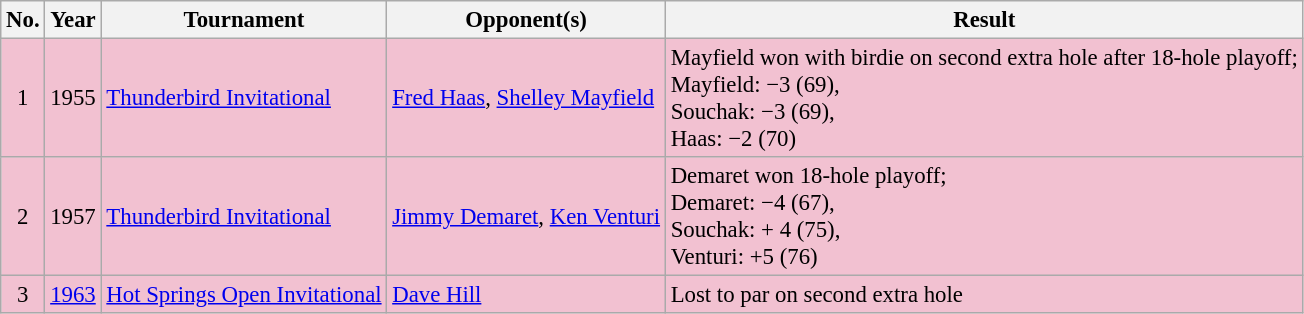<table class="wikitable" style="font-size:95%;">
<tr>
<th>No.</th>
<th>Year</th>
<th>Tournament</th>
<th>Opponent(s)</th>
<th>Result</th>
</tr>
<tr style="background:#F2C1D1;">
<td align=center>1</td>
<td>1955</td>
<td><a href='#'>Thunderbird Invitational</a></td>
<td> <a href='#'>Fred Haas</a>,  <a href='#'>Shelley Mayfield</a></td>
<td>Mayfield won with birdie on second extra hole after 18-hole playoff;<br>Mayfield: −3 (69),<br>Souchak: −3 (69),<br>Haas: −2 (70)</td>
</tr>
<tr style="background:#F2C1D1;">
<td align=center>2</td>
<td>1957</td>
<td><a href='#'>Thunderbird Invitational</a></td>
<td> <a href='#'>Jimmy Demaret</a>,  <a href='#'>Ken Venturi</a></td>
<td>Demaret won 18-hole playoff;<br>Demaret: −4 (67),<br>Souchak: + 4 (75),<br>Venturi: +5 (76)</td>
</tr>
<tr style="background:#F2C1D1;">
<td align=center>3</td>
<td><a href='#'>1963</a></td>
<td><a href='#'>Hot Springs Open Invitational</a></td>
<td> <a href='#'>Dave Hill</a></td>
<td>Lost to par on second extra hole</td>
</tr>
</table>
